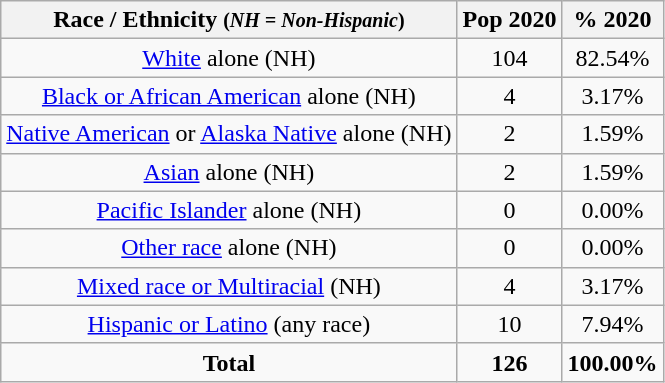<table class="wikitable" style="text-align:center;">
<tr>
<th>Race / Ethnicity <small>(<em>NH = Non-Hispanic</em>)</small></th>
<th>Pop 2020</th>
<th>% 2020</th>
</tr>
<tr>
<td><a href='#'>White</a> alone (NH)</td>
<td>104</td>
<td>82.54%</td>
</tr>
<tr>
<td><a href='#'>Black or African American</a> alone (NH)</td>
<td>4</td>
<td>3.17%</td>
</tr>
<tr>
<td><a href='#'>Native American</a> or <a href='#'>Alaska Native</a> alone (NH)</td>
<td>2</td>
<td>1.59%</td>
</tr>
<tr>
<td><a href='#'>Asian</a> alone (NH)</td>
<td>2</td>
<td>1.59%</td>
</tr>
<tr>
<td><a href='#'>Pacific Islander</a> alone (NH)</td>
<td>0</td>
<td>0.00%</td>
</tr>
<tr>
<td><a href='#'>Other race</a> alone (NH)</td>
<td>0</td>
<td>0.00%</td>
</tr>
<tr>
<td><a href='#'>Mixed race or Multiracial</a> (NH)</td>
<td>4</td>
<td>3.17%</td>
</tr>
<tr>
<td><a href='#'>Hispanic or Latino</a> (any race)</td>
<td>10</td>
<td>7.94%</td>
</tr>
<tr>
<td><strong>Total</strong></td>
<td><strong>126</strong></td>
<td><strong>100.00%</strong></td>
</tr>
</table>
